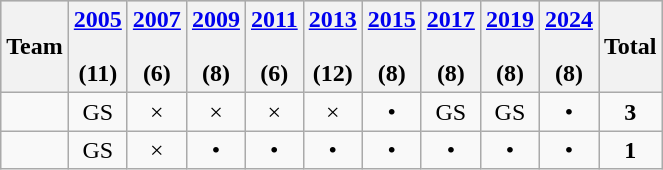<table class="wikitable">
<tr style="background:#cccccc;" align=center>
<th>Team</th>
<th><a href='#'>2005</a><br><br>(11)</th>
<th><a href='#'>2007</a><br><br>(6)</th>
<th><a href='#'>2009</a><br><br>(8)</th>
<th><a href='#'>2011</a><br><br>(6)</th>
<th><a href='#'>2013</a><br><br>(12)</th>
<th><a href='#'>2015</a><br><br>(8)</th>
<th><a href='#'>2017</a><br><br>(8)</th>
<th><a href='#'>2019</a><br><br>(8)</th>
<th><a href='#'>2024</a><br><br>(8)</th>
<th>Total</th>
</tr>
<tr align=center>
<td align=left></td>
<td>GS</td>
<td>×</td>
<td>×</td>
<td>×</td>
<td>×</td>
<td>•</td>
<td>GS</td>
<td>GS</td>
<td>•</td>
<td><strong>3</strong></td>
</tr>
<tr align=center>
<td align=left></td>
<td>GS</td>
<td>×</td>
<td>•</td>
<td>•</td>
<td>•</td>
<td>•</td>
<td>•</td>
<td>•</td>
<td>•</td>
<td><strong>1</strong></td>
</tr>
</table>
